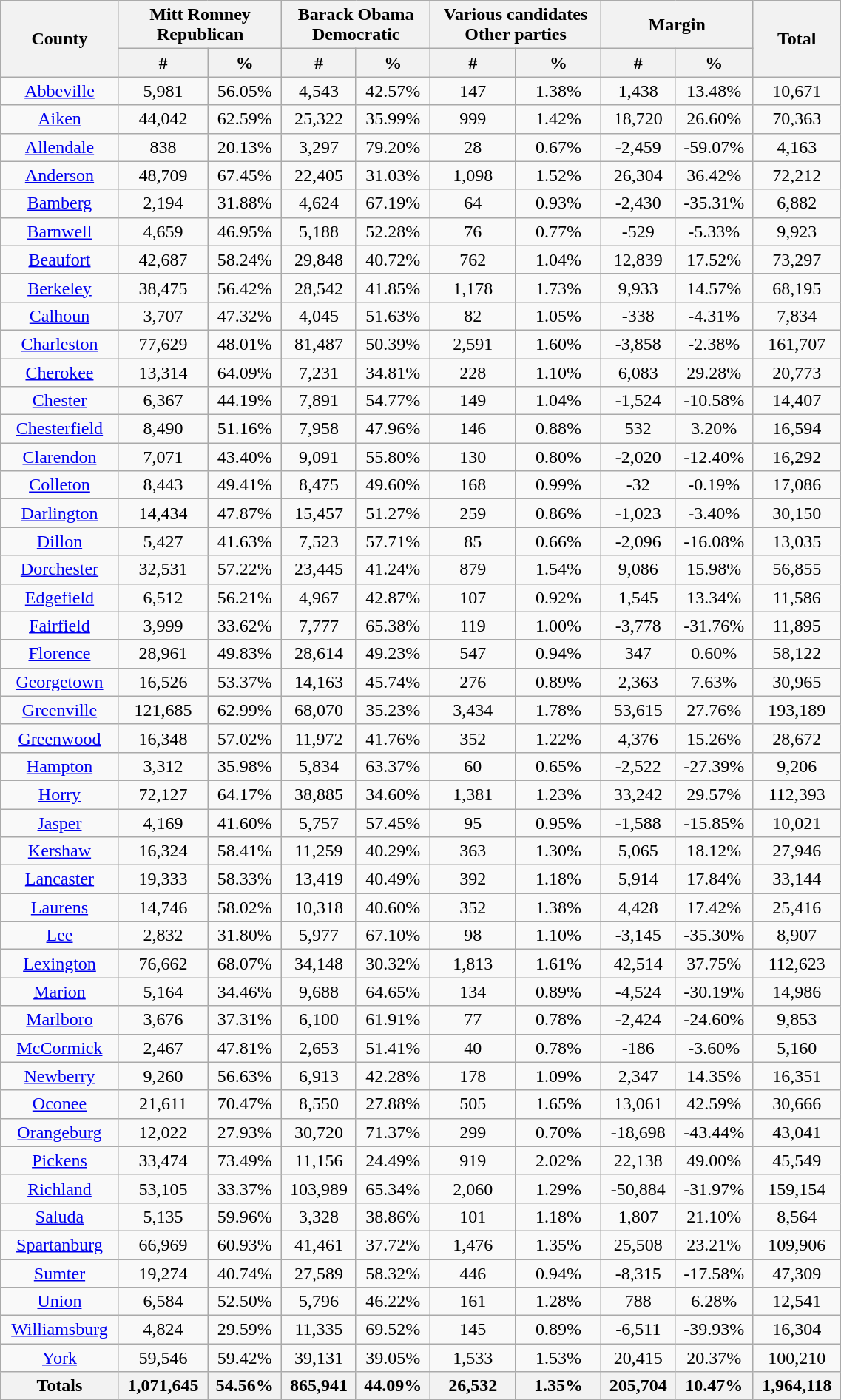<table width="60%" class="wikitable sortable">
<tr>
<th rowspan="2">County</th>
<th colspan="2">Mitt Romney<br>Republican</th>
<th colspan="2">Barack Obama<br>Democratic</th>
<th colspan="2">Various candidates<br>Other parties</th>
<th colspan="2">Margin</th>
<th rowspan="2">Total</th>
</tr>
<tr>
<th style="text-align:center;" data-sort-type="number">#</th>
<th style="text-align:center;" data-sort-type="number">%</th>
<th style="text-align:center;" data-sort-type="number">#</th>
<th style="text-align:center;" data-sort-type="number">%</th>
<th style="text-align:center;" data-sort-type="number">#</th>
<th style="text-align:center;" data-sort-type="number">%</th>
<th style="text-align:center;" data-sort-type="number">#</th>
<th style="text-align:center;" data-sort-type="number">%</th>
</tr>
<tr style="text-align:center;">
<td><a href='#'>Abbeville</a></td>
<td>5,981</td>
<td>56.05%</td>
<td>4,543</td>
<td>42.57%</td>
<td>147</td>
<td>1.38%</td>
<td>1,438</td>
<td>13.48%</td>
<td>10,671</td>
</tr>
<tr style="text-align:center;">
<td><a href='#'>Aiken</a></td>
<td>44,042</td>
<td>62.59%</td>
<td>25,322</td>
<td>35.99%</td>
<td>999</td>
<td>1.42%</td>
<td>18,720</td>
<td>26.60%</td>
<td>70,363</td>
</tr>
<tr style="text-align:center;">
<td><a href='#'>Allendale</a></td>
<td>838</td>
<td>20.13%</td>
<td>3,297</td>
<td>79.20%</td>
<td>28</td>
<td>0.67%</td>
<td>-2,459</td>
<td>-59.07%</td>
<td>4,163</td>
</tr>
<tr style="text-align:center;">
<td><a href='#'>Anderson</a></td>
<td>48,709</td>
<td>67.45%</td>
<td>22,405</td>
<td>31.03%</td>
<td>1,098</td>
<td>1.52%</td>
<td>26,304</td>
<td>36.42%</td>
<td>72,212</td>
</tr>
<tr style="text-align:center;">
<td><a href='#'>Bamberg</a></td>
<td>2,194</td>
<td>31.88%</td>
<td>4,624</td>
<td>67.19%</td>
<td>64</td>
<td>0.93%</td>
<td>-2,430</td>
<td>-35.31%</td>
<td>6,882</td>
</tr>
<tr style="text-align:center;">
<td><a href='#'>Barnwell</a></td>
<td>4,659</td>
<td>46.95%</td>
<td>5,188</td>
<td>52.28%</td>
<td>76</td>
<td>0.77%</td>
<td>-529</td>
<td>-5.33%</td>
<td>9,923</td>
</tr>
<tr style="text-align:center;">
<td><a href='#'>Beaufort</a></td>
<td>42,687</td>
<td>58.24%</td>
<td>29,848</td>
<td>40.72%</td>
<td>762</td>
<td>1.04%</td>
<td>12,839</td>
<td>17.52%</td>
<td>73,297</td>
</tr>
<tr style="text-align:center;">
<td><a href='#'>Berkeley</a></td>
<td>38,475</td>
<td>56.42%</td>
<td>28,542</td>
<td>41.85%</td>
<td>1,178</td>
<td>1.73%</td>
<td>9,933</td>
<td>14.57%</td>
<td>68,195</td>
</tr>
<tr style="text-align:center;">
<td><a href='#'>Calhoun</a></td>
<td>3,707</td>
<td>47.32%</td>
<td>4,045</td>
<td>51.63%</td>
<td>82</td>
<td>1.05%</td>
<td>-338</td>
<td>-4.31%</td>
<td>7,834</td>
</tr>
<tr style="text-align:center;">
<td><a href='#'>Charleston</a></td>
<td>77,629</td>
<td>48.01%</td>
<td>81,487</td>
<td>50.39%</td>
<td>2,591</td>
<td>1.60%</td>
<td>-3,858</td>
<td>-2.38%</td>
<td>161,707</td>
</tr>
<tr style="text-align:center;">
<td><a href='#'>Cherokee</a></td>
<td>13,314</td>
<td>64.09%</td>
<td>7,231</td>
<td>34.81%</td>
<td>228</td>
<td>1.10%</td>
<td>6,083</td>
<td>29.28%</td>
<td>20,773</td>
</tr>
<tr style="text-align:center;">
<td><a href='#'>Chester</a></td>
<td>6,367</td>
<td>44.19%</td>
<td>7,891</td>
<td>54.77%</td>
<td>149</td>
<td>1.04%</td>
<td>-1,524</td>
<td>-10.58%</td>
<td>14,407</td>
</tr>
<tr style="text-align:center;">
<td><a href='#'>Chesterfield</a></td>
<td>8,490</td>
<td>51.16%</td>
<td>7,958</td>
<td>47.96%</td>
<td>146</td>
<td>0.88%</td>
<td>532</td>
<td>3.20%</td>
<td>16,594</td>
</tr>
<tr style="text-align:center;">
<td><a href='#'>Clarendon</a></td>
<td>7,071</td>
<td>43.40%</td>
<td>9,091</td>
<td>55.80%</td>
<td>130</td>
<td>0.80%</td>
<td>-2,020</td>
<td>-12.40%</td>
<td>16,292</td>
</tr>
<tr style="text-align:center;">
<td><a href='#'>Colleton</a></td>
<td>8,443</td>
<td>49.41%</td>
<td>8,475</td>
<td>49.60%</td>
<td>168</td>
<td>0.99%</td>
<td>-32</td>
<td>-0.19%</td>
<td>17,086</td>
</tr>
<tr style="text-align:center;">
<td><a href='#'>Darlington</a></td>
<td>14,434</td>
<td>47.87%</td>
<td>15,457</td>
<td>51.27%</td>
<td>259</td>
<td>0.86%</td>
<td>-1,023</td>
<td>-3.40%</td>
<td>30,150</td>
</tr>
<tr style="text-align:center;">
<td><a href='#'>Dillon</a></td>
<td>5,427</td>
<td>41.63%</td>
<td>7,523</td>
<td>57.71%</td>
<td>85</td>
<td>0.66%</td>
<td>-2,096</td>
<td>-16.08%</td>
<td>13,035</td>
</tr>
<tr style="text-align:center;">
<td><a href='#'>Dorchester</a></td>
<td>32,531</td>
<td>57.22%</td>
<td>23,445</td>
<td>41.24%</td>
<td>879</td>
<td>1.54%</td>
<td>9,086</td>
<td>15.98%</td>
<td>56,855</td>
</tr>
<tr style="text-align:center;">
<td><a href='#'>Edgefield</a></td>
<td>6,512</td>
<td>56.21%</td>
<td>4,967</td>
<td>42.87%</td>
<td>107</td>
<td>0.92%</td>
<td>1,545</td>
<td>13.34%</td>
<td>11,586</td>
</tr>
<tr style="text-align:center;">
<td><a href='#'>Fairfield</a></td>
<td>3,999</td>
<td>33.62%</td>
<td>7,777</td>
<td>65.38%</td>
<td>119</td>
<td>1.00%</td>
<td>-3,778</td>
<td>-31.76%</td>
<td>11,895</td>
</tr>
<tr style="text-align:center;">
<td><a href='#'>Florence</a></td>
<td>28,961</td>
<td>49.83%</td>
<td>28,614</td>
<td>49.23%</td>
<td>547</td>
<td>0.94%</td>
<td>347</td>
<td>0.60%</td>
<td>58,122</td>
</tr>
<tr style="text-align:center;">
<td><a href='#'>Georgetown</a></td>
<td>16,526</td>
<td>53.37%</td>
<td>14,163</td>
<td>45.74%</td>
<td>276</td>
<td>0.89%</td>
<td>2,363</td>
<td>7.63%</td>
<td>30,965</td>
</tr>
<tr style="text-align:center;">
<td><a href='#'>Greenville</a></td>
<td>121,685</td>
<td>62.99%</td>
<td>68,070</td>
<td>35.23%</td>
<td>3,434</td>
<td>1.78%</td>
<td>53,615</td>
<td>27.76%</td>
<td>193,189</td>
</tr>
<tr style="text-align:center;">
<td><a href='#'>Greenwood</a></td>
<td>16,348</td>
<td>57.02%</td>
<td>11,972</td>
<td>41.76%</td>
<td>352</td>
<td>1.22%</td>
<td>4,376</td>
<td>15.26%</td>
<td>28,672</td>
</tr>
<tr style="text-align:center;">
<td><a href='#'>Hampton</a></td>
<td>3,312</td>
<td>35.98%</td>
<td>5,834</td>
<td>63.37%</td>
<td>60</td>
<td>0.65%</td>
<td>-2,522</td>
<td>-27.39%</td>
<td>9,206</td>
</tr>
<tr style="text-align:center;">
<td><a href='#'>Horry</a></td>
<td>72,127</td>
<td>64.17%</td>
<td>38,885</td>
<td>34.60%</td>
<td>1,381</td>
<td>1.23%</td>
<td>33,242</td>
<td>29.57%</td>
<td>112,393</td>
</tr>
<tr style="text-align:center;">
<td><a href='#'>Jasper</a></td>
<td>4,169</td>
<td>41.60%</td>
<td>5,757</td>
<td>57.45%</td>
<td>95</td>
<td>0.95%</td>
<td>-1,588</td>
<td>-15.85%</td>
<td>10,021</td>
</tr>
<tr style="text-align:center;">
<td><a href='#'>Kershaw</a></td>
<td>16,324</td>
<td>58.41%</td>
<td>11,259</td>
<td>40.29%</td>
<td>363</td>
<td>1.30%</td>
<td>5,065</td>
<td>18.12%</td>
<td>27,946</td>
</tr>
<tr style="text-align:center;">
<td><a href='#'>Lancaster</a></td>
<td>19,333</td>
<td>58.33%</td>
<td>13,419</td>
<td>40.49%</td>
<td>392</td>
<td>1.18%</td>
<td>5,914</td>
<td>17.84%</td>
<td>33,144</td>
</tr>
<tr style="text-align:center;">
<td><a href='#'>Laurens</a></td>
<td>14,746</td>
<td>58.02%</td>
<td>10,318</td>
<td>40.60%</td>
<td>352</td>
<td>1.38%</td>
<td>4,428</td>
<td>17.42%</td>
<td>25,416</td>
</tr>
<tr style="text-align:center;">
<td><a href='#'>Lee</a></td>
<td>2,832</td>
<td>31.80%</td>
<td>5,977</td>
<td>67.10%</td>
<td>98</td>
<td>1.10%</td>
<td>-3,145</td>
<td>-35.30%</td>
<td>8,907</td>
</tr>
<tr style="text-align:center;">
<td><a href='#'>Lexington</a></td>
<td>76,662</td>
<td>68.07%</td>
<td>34,148</td>
<td>30.32%</td>
<td>1,813</td>
<td>1.61%</td>
<td>42,514</td>
<td>37.75%</td>
<td>112,623</td>
</tr>
<tr style="text-align:center;">
<td><a href='#'>Marion</a></td>
<td>5,164</td>
<td>34.46%</td>
<td>9,688</td>
<td>64.65%</td>
<td>134</td>
<td>0.89%</td>
<td>-4,524</td>
<td>-30.19%</td>
<td>14,986</td>
</tr>
<tr style="text-align:center;">
<td><a href='#'>Marlboro</a></td>
<td>3,676</td>
<td>37.31%</td>
<td>6,100</td>
<td>61.91%</td>
<td>77</td>
<td>0.78%</td>
<td>-2,424</td>
<td>-24.60%</td>
<td>9,853</td>
</tr>
<tr style="text-align:center;">
<td><a href='#'>McCormick</a></td>
<td>2,467</td>
<td>47.81%</td>
<td>2,653</td>
<td>51.41%</td>
<td>40</td>
<td>0.78%</td>
<td>-186</td>
<td>-3.60%</td>
<td>5,160</td>
</tr>
<tr style="text-align:center;">
<td><a href='#'>Newberry</a></td>
<td>9,260</td>
<td>56.63%</td>
<td>6,913</td>
<td>42.28%</td>
<td>178</td>
<td>1.09%</td>
<td>2,347</td>
<td>14.35%</td>
<td>16,351</td>
</tr>
<tr style="text-align:center;">
<td><a href='#'>Oconee</a></td>
<td>21,611</td>
<td>70.47%</td>
<td>8,550</td>
<td>27.88%</td>
<td>505</td>
<td>1.65%</td>
<td>13,061</td>
<td>42.59%</td>
<td>30,666</td>
</tr>
<tr style="text-align:center;">
<td><a href='#'>Orangeburg</a></td>
<td>12,022</td>
<td>27.93%</td>
<td>30,720</td>
<td>71.37%</td>
<td>299</td>
<td>0.70%</td>
<td>-18,698</td>
<td>-43.44%</td>
<td>43,041</td>
</tr>
<tr style="text-align:center;">
<td><a href='#'>Pickens</a></td>
<td>33,474</td>
<td>73.49%</td>
<td>11,156</td>
<td>24.49%</td>
<td>919</td>
<td>2.02%</td>
<td>22,138</td>
<td>49.00%</td>
<td>45,549</td>
</tr>
<tr style="text-align:center;">
<td><a href='#'>Richland</a></td>
<td>53,105</td>
<td>33.37%</td>
<td>103,989</td>
<td>65.34%</td>
<td>2,060</td>
<td>1.29%</td>
<td>-50,884</td>
<td>-31.97%</td>
<td>159,154</td>
</tr>
<tr style="text-align:center;">
<td><a href='#'>Saluda</a></td>
<td>5,135</td>
<td>59.96%</td>
<td>3,328</td>
<td>38.86%</td>
<td>101</td>
<td>1.18%</td>
<td>1,807</td>
<td>21.10%</td>
<td>8,564</td>
</tr>
<tr style="text-align:center;">
<td><a href='#'>Spartanburg</a></td>
<td>66,969</td>
<td>60.93%</td>
<td>41,461</td>
<td>37.72%</td>
<td>1,476</td>
<td>1.35%</td>
<td>25,508</td>
<td>23.21%</td>
<td>109,906</td>
</tr>
<tr style="text-align:center;">
<td><a href='#'>Sumter</a></td>
<td>19,274</td>
<td>40.74%</td>
<td>27,589</td>
<td>58.32%</td>
<td>446</td>
<td>0.94%</td>
<td>-8,315</td>
<td>-17.58%</td>
<td>47,309</td>
</tr>
<tr style="text-align:center;">
<td><a href='#'>Union</a></td>
<td>6,584</td>
<td>52.50%</td>
<td>5,796</td>
<td>46.22%</td>
<td>161</td>
<td>1.28%</td>
<td>788</td>
<td>6.28%</td>
<td>12,541</td>
</tr>
<tr style="text-align:center;">
<td><a href='#'>Williamsburg</a></td>
<td>4,824</td>
<td>29.59%</td>
<td>11,335</td>
<td>69.52%</td>
<td>145</td>
<td>0.89%</td>
<td>-6,511</td>
<td>-39.93%</td>
<td>16,304</td>
</tr>
<tr style="text-align:center;">
<td><a href='#'>York</a></td>
<td>59,546</td>
<td>59.42%</td>
<td>39,131</td>
<td>39.05%</td>
<td>1,533</td>
<td>1.53%</td>
<td>20,415</td>
<td>20.37%</td>
<td>100,210</td>
</tr>
<tr>
<th>Totals</th>
<th>1,071,645</th>
<th>54.56%</th>
<th>865,941</th>
<th>44.09%</th>
<th>26,532</th>
<th>1.35%</th>
<th>205,704</th>
<th>10.47%</th>
<th>1,964,118</th>
</tr>
</table>
